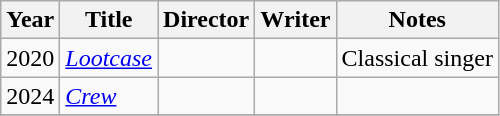<table class="wikitable sortable">
<tr>
<th>Year</th>
<th>Title</th>
<th>Director</th>
<th>Writer</th>
<th>Notes</th>
</tr>
<tr>
<td style="text-align:center;">2020</td>
<td><em><a href='#'>Lootcase</a></em></td>
<td></td>
<td></td>
<td> Classical singer</td>
</tr>
<tr>
<td style="text-align:center;">2024</td>
<td><em><a href='#'>Crew</a></em></td>
<td></td>
<td></td>
<td></td>
</tr>
<tr>
</tr>
</table>
